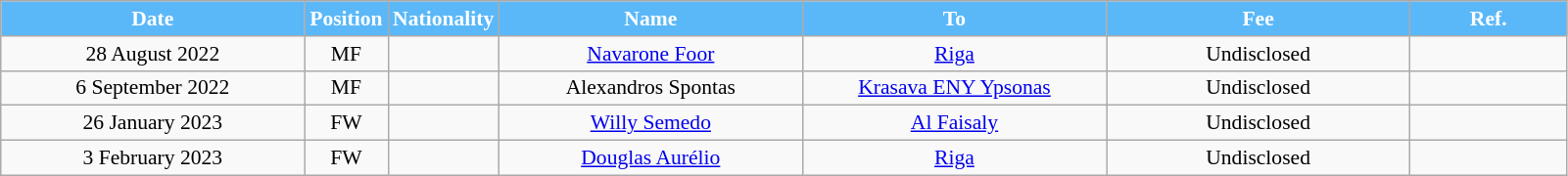<table class="wikitable"  style="text-align:center; font-size:90%; ">
<tr>
<th style="background:#5BB8F8; color:white; width:200px;">Date</th>
<th style="background:#5BB8F8; color:white; width:50px;">Position</th>
<th style="background:#5BB8F8; color:white; width:50px;">Nationality</th>
<th style="background:#5BB8F8; color:white; width:200px;">Name</th>
<th style="background:#5BB8F8; color:white; width:200px;">To</th>
<th style="background:#5BB8F8; color:white; width:200px;">Fee</th>
<th style="background:#5BB8F8; color:white; width:100px;">Ref.</th>
</tr>
<tr>
<td>28 August 2022</td>
<td>MF</td>
<td></td>
<td><a href='#'>Navarone Foor</a></td>
<td><a href='#'>Riga</a></td>
<td>Undisclosed</td>
<td></td>
</tr>
<tr>
<td>6 September 2022</td>
<td>MF</td>
<td></td>
<td>Alexandros Spontas</td>
<td><a href='#'>Krasava ENY Ypsonas</a></td>
<td>Undisclosed</td>
<td></td>
</tr>
<tr>
<td>26 January 2023</td>
<td>FW</td>
<td></td>
<td><a href='#'>Willy Semedo</a></td>
<td><a href='#'>Al Faisaly</a></td>
<td>Undisclosed</td>
<td></td>
</tr>
<tr>
<td>3 February 2023</td>
<td>FW</td>
<td></td>
<td><a href='#'>Douglas Aurélio</a></td>
<td><a href='#'>Riga</a></td>
<td>Undisclosed</td>
<td></td>
</tr>
</table>
